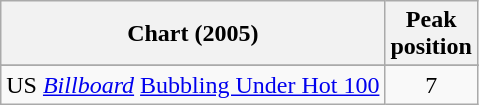<table class="wikitable sortable">
<tr>
<th>Chart (2005)</th>
<th>Peak<br>position</th>
</tr>
<tr>
</tr>
<tr>
<td>US <em><a href='#'>Billboard</a></em> <a href='#'>Bubbling Under Hot 100</a></td>
<td align="center">7</td>
</tr>
</table>
